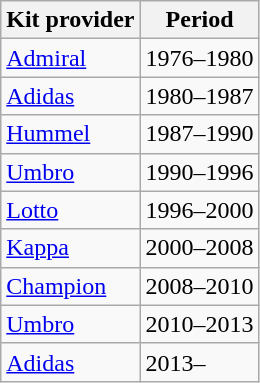<table class="wikitable">
<tr>
<th>Kit provider</th>
<th>Period</th>
</tr>
<tr>
<td> <a href='#'>Admiral</a></td>
<td>1976–1980</td>
</tr>
<tr>
<td> <a href='#'>Adidas</a></td>
<td>1980–1987</td>
</tr>
<tr>
<td> <a href='#'>Hummel</a></td>
<td>1987–1990</td>
</tr>
<tr>
<td> <a href='#'>Umbro</a></td>
<td>1990–1996</td>
</tr>
<tr>
<td> <a href='#'>Lotto</a></td>
<td>1996–2000</td>
</tr>
<tr>
<td> <a href='#'>Kappa</a></td>
<td>2000–2008</td>
</tr>
<tr>
<td> <a href='#'>Champion</a></td>
<td>2008–2010</td>
</tr>
<tr>
<td> <a href='#'>Umbro</a></td>
<td>2010–2013</td>
</tr>
<tr>
<td> <a href='#'>Adidas</a></td>
<td>2013–</td>
</tr>
</table>
